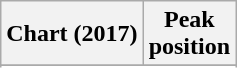<table class="wikitable plainrowheaders sortable" style="text-align:center;">
<tr>
<th>Chart (2017)</th>
<th>Peak<br>position</th>
</tr>
<tr>
</tr>
<tr>
</tr>
<tr>
</tr>
</table>
